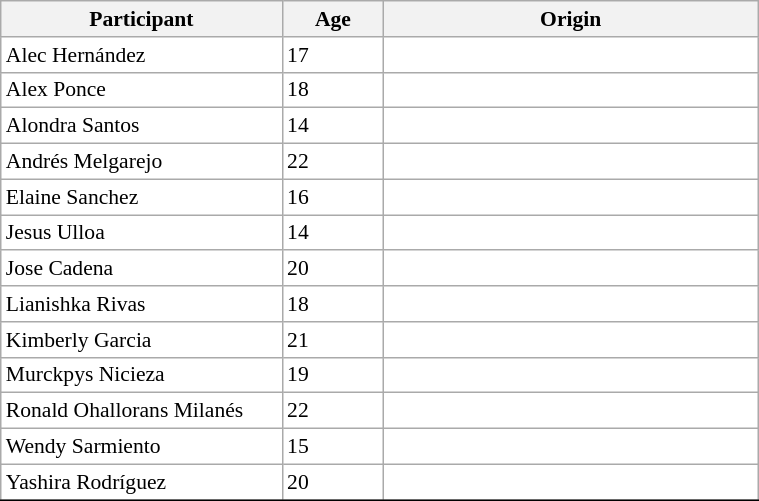<table class="wikitable" style="margin: 0 1em 0 0; background: white; border: 1px solid; border-collapse: collapse; font-size: 90%;" width=40%>
<tr>
<th width=15% bgcolor="#E8E8E8">Participant</th>
<th width=5%  bgcolor="#E8E8E8">Age</th>
<th width=20% bgcolor="#E8E8E8">Origin</th>
</tr>
<tr>
<td>Alec Hernández</td>
<td>17</td>
<td></td>
</tr>
<tr>
<td>Alex Ponce</td>
<td>18</td>
<td></td>
</tr>
<tr>
<td>Alondra Santos</td>
<td>14</td>
<td></td>
</tr>
<tr>
<td>Andrés Melgarejo</td>
<td>22</td>
<td></td>
</tr>
<tr>
<td>Elaine Sanchez</td>
<td>16</td>
<td></td>
</tr>
<tr>
<td>Jesus Ulloa</td>
<td>14</td>
<td></td>
</tr>
<tr>
<td>Jose Cadena</td>
<td>20</td>
<td></td>
</tr>
<tr>
<td>Lianishka Rivas</td>
<td>18</td>
<td></td>
</tr>
<tr>
<td>Kimberly Garcia</td>
<td>21</td>
<td></td>
</tr>
<tr>
<td>Murckpys Nicieza</td>
<td>19</td>
<td></td>
</tr>
<tr>
<td>Ronald Ohallorans Milanés</td>
<td>22</td>
<td></td>
</tr>
<tr>
<td>Wendy Sarmiento</td>
<td>15</td>
<td></td>
</tr>
<tr>
<td>Yashira Rodríguez</td>
<td>20</td>
<td></td>
</tr>
<tr>
</tr>
</table>
